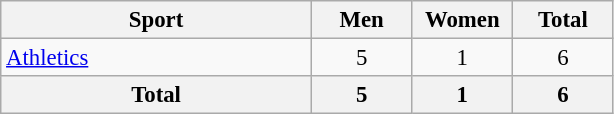<table class="wikitable" style="text-align:center; font-size: 95%">
<tr>
<th width=200>Sport</th>
<th width=60>Men</th>
<th width=60>Women</th>
<th width=60>Total</th>
</tr>
<tr>
<td align=left><a href='#'>Athletics</a></td>
<td>5</td>
<td>1</td>
<td>6</td>
</tr>
<tr>
<th>Total</th>
<th>5</th>
<th>1</th>
<th>6</th>
</tr>
</table>
